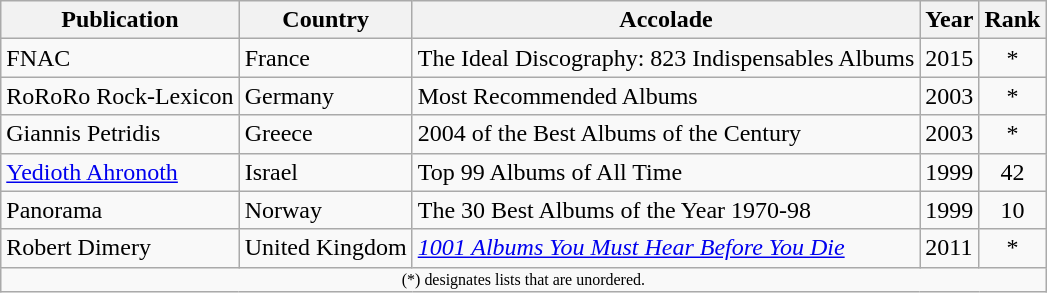<table class="wikitable">
<tr>
<th>Publication</th>
<th>Country</th>
<th>Accolade</th>
<th>Year</th>
<th>Rank</th>
</tr>
<tr>
<td>FNAC</td>
<td>France</td>
<td>The Ideal Discography: 823 Indispensables Albums</td>
<td>2015</td>
<td style="text-align:center">*</td>
</tr>
<tr>
<td>RoRoRo Rock-Lexicon</td>
<td>Germany</td>
<td>Most Recommended Albums</td>
<td>2003</td>
<td style="text-align:center">*</td>
</tr>
<tr>
<td>Giannis Petridis</td>
<td>Greece</td>
<td>2004 of the Best Albums of the Century</td>
<td>2003</td>
<td style="text-align:center">*</td>
</tr>
<tr>
<td><a href='#'>Yedioth Ahronoth</a></td>
<td>Israel</td>
<td>Top 99 Albums of All Time</td>
<td>1999</td>
<td style="text-align:center">42</td>
</tr>
<tr>
<td>Panorama</td>
<td>Norway</td>
<td>The 30 Best Albums of the Year 1970-98</td>
<td>1999</td>
<td style="text-align:center">10</td>
</tr>
<tr>
<td>Robert Dimery</td>
<td>United Kingdom</td>
<td><em><a href='#'>1001 Albums You Must Hear Before You Die</a></em></td>
<td>2011</td>
<td style="text-align:center">*</td>
</tr>
<tr>
<td colspan="6" style="text-align:center; font-size:8pt">(*) designates lists that are unordered.</td>
</tr>
</table>
